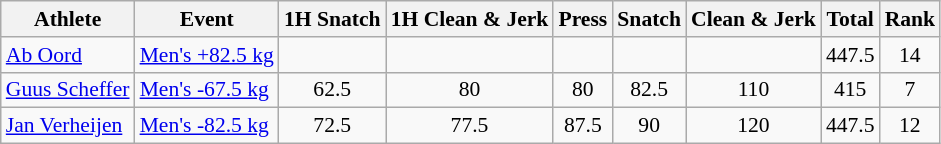<table class="wikitable" style="font-size:90%">
<tr>
<th>Athlete</th>
<th>Event</th>
<th>1H Snatch</th>
<th>1H Clean & Jerk</th>
<th>Press</th>
<th>Snatch</th>
<th>Clean & Jerk</th>
<th>Total</th>
<th>Rank</th>
</tr>
<tr align=center>
<td align=left><a href='#'>Ab Oord</a></td>
<td align=left><a href='#'>Men's +82.5 kg</a></td>
<td></td>
<td></td>
<td></td>
<td></td>
<td></td>
<td>447.5</td>
<td>14</td>
</tr>
<tr align=center>
<td align=left><a href='#'>Guus Scheffer</a></td>
<td align=left><a href='#'>Men's -67.5 kg</a></td>
<td>62.5</td>
<td>80</td>
<td>80</td>
<td>82.5</td>
<td>110</td>
<td>415</td>
<td>7</td>
</tr>
<tr align=center>
<td align=left><a href='#'>Jan Verheijen</a></td>
<td align=left><a href='#'>Men's -82.5 kg</a></td>
<td>72.5</td>
<td>77.5</td>
<td>87.5</td>
<td>90</td>
<td>120</td>
<td>447.5</td>
<td>12</td>
</tr>
</table>
